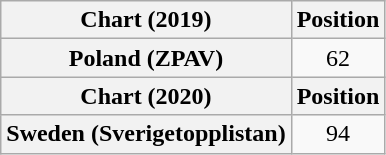<table class="wikitable plainrowheaders" style="text-align:center">
<tr>
<th scope="col">Chart (2019)</th>
<th scope="col">Position</th>
</tr>
<tr>
<th scope="row">Poland (ZPAV)</th>
<td>62</td>
</tr>
<tr>
<th scope="col">Chart (2020)</th>
<th scope="col">Position</th>
</tr>
<tr>
<th scope="row">Sweden (Sverigetopplistan)</th>
<td>94</td>
</tr>
</table>
